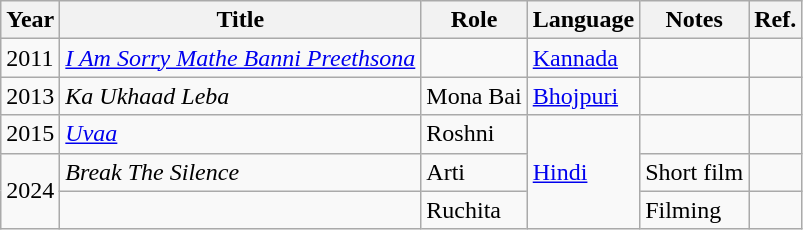<table class="wikitable sortable">
<tr>
<th>Year</th>
<th>Title</th>
<th>Role</th>
<th>Language</th>
<th class="unsortable">Notes</th>
<th class="unsortable">Ref.</th>
</tr>
<tr>
<td>2011</td>
<td><em><a href='#'>I Am Sorry Mathe Banni Preethsona</a></em></td>
<td></td>
<td><a href='#'>Kannada</a></td>
<td></td>
<td></td>
</tr>
<tr>
<td>2013</td>
<td><em>Ka Ukhaad Leba</em></td>
<td>Mona Bai</td>
<td><a href='#'>Bhojpuri</a></td>
<td></td>
<td></td>
</tr>
<tr>
<td>2015</td>
<td><em><a href='#'>Uvaa</a></em></td>
<td>Roshni</td>
<td rowspan="3"><a href='#'>Hindi</a></td>
<td></td>
<td></td>
</tr>
<tr>
<td rowspan="2">2024</td>
<td><em>Break The Silence</em></td>
<td>Arti</td>
<td>Short film</td>
<td></td>
</tr>
<tr>
<td></td>
<td>Ruchita</td>
<td>Filming</td>
<td></td>
</tr>
</table>
